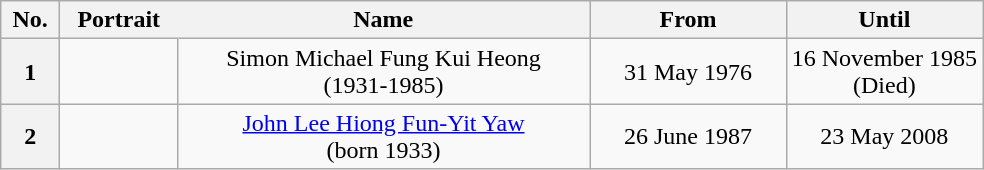<table class="wikitable" style="text-align:center;">
<tr>
<th scope="col">No.</th>
<th scope="col" style="border-right:none;">Portrait</th>
<th scope="col" style="border-left:none;">Name</th>
<th scope="col" style="width:20%;">From</th>
<th scope="col" style="width:20%;">Until</th>
</tr>
<tr>
<th scope="row">1</th>
<td></td>
<td>Simon Michael Fung Kui Heong <br> (1931-1985)</td>
<td>31 May 1976</td>
<td>16 November 1985 <br>(Died)</td>
</tr>
<tr>
<th>2</th>
<td></td>
<td><a href='#'>John Lee Hiong Fun-Yit Yaw</a> <br> (born 1933)</td>
<td>26 June 1987</td>
<td>23 May 2008</td>
</tr>
</table>
